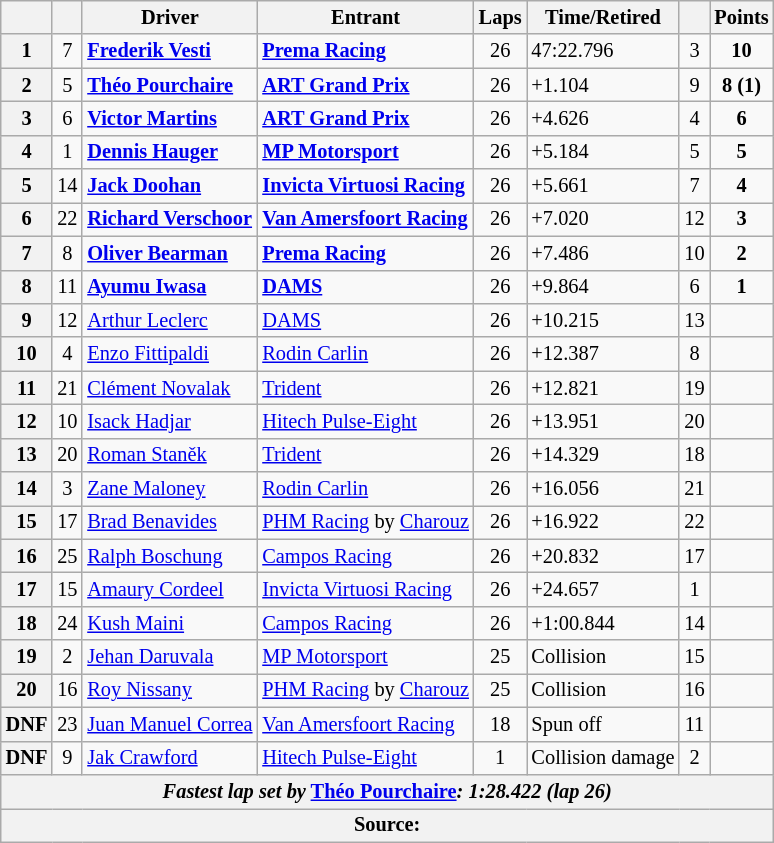<table class="wikitable" style="font-size:85%">
<tr>
<th scope="col"></th>
<th scope="col"></th>
<th scope="col">Driver</th>
<th scope="col">Entrant</th>
<th scope="col">Laps</th>
<th scope="col">Time/Retired</th>
<th scope="col"></th>
<th scope="col">Points</th>
</tr>
<tr>
<th>1</th>
<td align="center">7</td>
<td> <strong><a href='#'>Frederik Vesti</a></strong></td>
<td><strong><a href='#'>Prema Racing</a></strong></td>
<td align="center">26</td>
<td>47:22.796</td>
<td align="center">3</td>
<td align="center"><strong>10</strong></td>
</tr>
<tr>
<th>2</th>
<td align="center">5</td>
<td> <strong><a href='#'>Théo Pourchaire</a></strong></td>
<td><strong><a href='#'>ART Grand Prix</a></strong></td>
<td align="center">26</td>
<td>+1.104</td>
<td align="center">9</td>
<td align="center"><strong>8 (1)</strong></td>
</tr>
<tr>
<th>3</th>
<td align="center">6</td>
<td> <strong><a href='#'>Victor Martins</a></strong></td>
<td><strong><a href='#'>ART Grand Prix</a></strong></td>
<td align="center">26</td>
<td>+4.626</td>
<td align="center">4</td>
<td align="center"><strong>6</strong></td>
</tr>
<tr>
<th>4</th>
<td align="center">1</td>
<td> <strong><a href='#'>Dennis Hauger</a></strong></td>
<td><strong><a href='#'>MP Motorsport</a></strong></td>
<td align="center">26</td>
<td>+5.184</td>
<td align="center">5</td>
<td align="center"><strong>5</strong></td>
</tr>
<tr>
<th>5</th>
<td align="center">14</td>
<td> <strong><a href='#'>Jack Doohan</a></strong></td>
<td><strong><a href='#'>Invicta Virtuosi Racing</a></strong></td>
<td align="center">26</td>
<td>+5.661</td>
<td align="center">7</td>
<td align="center"><strong>4</strong></td>
</tr>
<tr>
<th>6</th>
<td align="center">22</td>
<td> <strong><a href='#'>Richard Verschoor</a></strong></td>
<td><strong><a href='#'>Van Amersfoort Racing</a></strong></td>
<td align="center">26</td>
<td>+7.020</td>
<td align="center">12</td>
<td align="center"><strong>3</strong></td>
</tr>
<tr>
<th>7</th>
<td align="center">8</td>
<td> <strong><a href='#'>Oliver Bearman</a></strong></td>
<td><strong><a href='#'>Prema Racing</a></strong></td>
<td align="center">26</td>
<td>+7.486</td>
<td align="center">10</td>
<td align="center"><strong>2</strong></td>
</tr>
<tr>
<th>8</th>
<td align="center">11</td>
<td> <strong><a href='#'>Ayumu Iwasa</a></strong></td>
<td><strong><a href='#'>DAMS</a></strong></td>
<td align="center">26</td>
<td>+9.864</td>
<td align="center">6</td>
<td align="center"><strong>1</strong></td>
</tr>
<tr>
<th>9</th>
<td align="center">12</td>
<td> <a href='#'>Arthur Leclerc</a></td>
<td><a href='#'>DAMS</a></td>
<td align="center">26</td>
<td>+10.215</td>
<td align="center">13</td>
<td align="center"></td>
</tr>
<tr>
<th>10</th>
<td align="center">4</td>
<td> <a href='#'>Enzo Fittipaldi</a></td>
<td><a href='#'>Rodin Carlin</a></td>
<td align="center">26</td>
<td>+12.387</td>
<td align="center">8</td>
<td align="center"></td>
</tr>
<tr>
<th>11</th>
<td align="center">21</td>
<td> <a href='#'>Clément Novalak</a></td>
<td><a href='#'>Trident</a></td>
<td align="center">26</td>
<td>+12.821</td>
<td align="center">19</td>
<td align="center"></td>
</tr>
<tr>
<th>12</th>
<td align="center">10</td>
<td> <a href='#'>Isack Hadjar</a></td>
<td><a href='#'>Hitech Pulse-Eight</a></td>
<td align="center">26</td>
<td>+13.951</td>
<td align="center">20</td>
<td align="center"></td>
</tr>
<tr>
<th>13</th>
<td align="center">20</td>
<td> <a href='#'>Roman Staněk</a></td>
<td><a href='#'>Trident</a></td>
<td align="center">26</td>
<td>+14.329</td>
<td align="center">18</td>
<td align="center"></td>
</tr>
<tr>
<th>14</th>
<td align="center">3</td>
<td> <a href='#'>Zane Maloney</a></td>
<td><a href='#'>Rodin Carlin</a></td>
<td align="center">26</td>
<td>+16.056</td>
<td align="center">21</td>
<td align="center"></td>
</tr>
<tr>
<th>15</th>
<td align="center">17</td>
<td> <a href='#'>Brad Benavides</a></td>
<td><a href='#'>PHM Racing</a> by <a href='#'>Charouz</a></td>
<td align="center">26</td>
<td>+16.922</td>
<td align="center">22</td>
<td align="center"></td>
</tr>
<tr>
<th>16</th>
<td align="center">25</td>
<td> <a href='#'>Ralph Boschung</a></td>
<td><a href='#'>Campos Racing</a></td>
<td align="center">26</td>
<td>+20.832</td>
<td align="center">17</td>
<td align="center"></td>
</tr>
<tr>
<th>17</th>
<td align="center">15</td>
<td> <a href='#'>Amaury Cordeel</a></td>
<td><a href='#'>Invicta Virtuosi Racing</a></td>
<td align="center">26</td>
<td>+24.657</td>
<td align="center">1</td>
<td align="center"></td>
</tr>
<tr>
<th>18</th>
<td align="center">24</td>
<td> <a href='#'>Kush Maini</a></td>
<td><a href='#'>Campos Racing</a></td>
<td align="center">26</td>
<td>+1:00.844</td>
<td align="center">14</td>
<td align="center"></td>
</tr>
<tr>
<th>19</th>
<td align="center">2</td>
<td> <a href='#'>Jehan Daruvala</a></td>
<td><a href='#'>MP Motorsport</a></td>
<td align="center">25</td>
<td>Collision</td>
<td align="center">15</td>
<td align="center"></td>
</tr>
<tr>
<th>20</th>
<td align="center">16</td>
<td> <a href='#'>Roy Nissany</a></td>
<td><a href='#'>PHM Racing</a> by <a href='#'>Charouz</a></td>
<td align="center">25</td>
<td>Collision</td>
<td align="center">16</td>
<td align="center"></td>
</tr>
<tr>
<th>DNF</th>
<td align="center">23</td>
<td> <a href='#'>Juan Manuel Correa</a></td>
<td><a href='#'>Van Amersfoort Racing</a></td>
<td align="center">18</td>
<td>Spun off</td>
<td align="center">11</td>
<td align="center"></td>
</tr>
<tr>
<th>DNF</th>
<td align="center">9</td>
<td> <a href='#'>Jak Crawford</a></td>
<td><a href='#'>Hitech Pulse-Eight</a></td>
<td align="center">1</td>
<td>Collision damage</td>
<td align="center">2</td>
<td align="center"></td>
</tr>
<tr>
<th colspan="8"><em>Fastest lap set by</em> <strong> <a href='#'>Théo Pourchaire</a><strong><em>: 1:28.422 (lap 26)<em></th>
</tr>
<tr>
<th colspan="8">Source:</th>
</tr>
</table>
